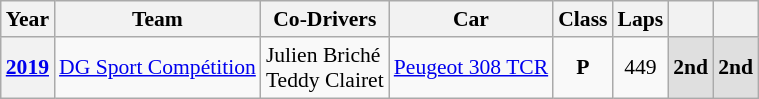<table class="wikitable" style="text-align:center; font-size:90%">
<tr>
<th>Year</th>
<th>Team</th>
<th>Co-Drivers</th>
<th>Car</th>
<th>Class</th>
<th>Laps</th>
<th></th>
<th></th>
</tr>
<tr>
<th><a href='#'>2019</a></th>
<td align="left"> <a href='#'>DG Sport Compétition</a></td>
<td align="left"> Julien Briché<br> Teddy Clairet</td>
<td align="left"><a href='#'>Peugeot 308 TCR</a></td>
<td><strong><span>P</span></strong></td>
<td>449</td>
<td style="background:#DFDFDF;"><strong>2nd</strong></td>
<td style="background:#DFDFDF;"><strong>2nd</strong></td>
</tr>
</table>
